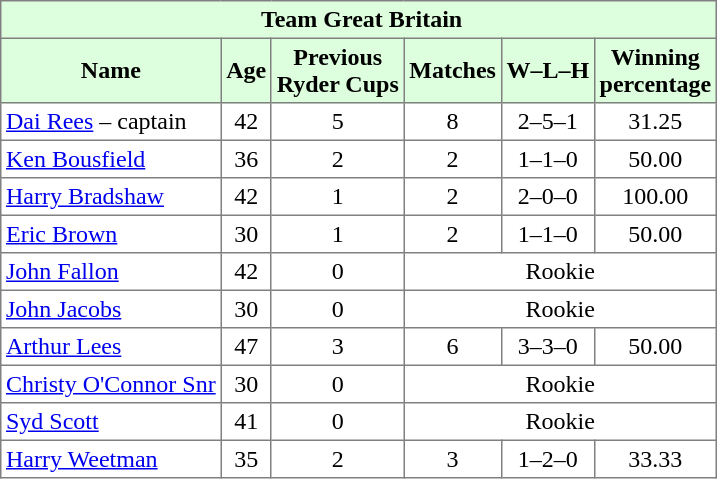<table border="1" cellpadding="3" style="border-collapse: collapse;text-align:center">
<tr style="background:#dfd;">
<td colspan="6"> <strong>Team Great Britain</strong></td>
</tr>
<tr style="background:#dfd;">
<th>Name</th>
<th>Age</th>
<th>Previous<br>Ryder Cups</th>
<th>Matches</th>
<th>W–L–H</th>
<th>Winning<br>percentage</th>
</tr>
<tr>
<td align=left> <a href='#'>Dai Rees</a> – captain</td>
<td>42</td>
<td>5</td>
<td>8</td>
<td>2–5–1</td>
<td>31.25</td>
</tr>
<tr>
<td align=left> <a href='#'>Ken Bousfield</a></td>
<td>36</td>
<td>2</td>
<td>2</td>
<td>1–1–0</td>
<td>50.00</td>
</tr>
<tr>
<td align=left> <a href='#'>Harry Bradshaw</a></td>
<td>42</td>
<td>1</td>
<td>2</td>
<td>2–0–0</td>
<td>100.00</td>
</tr>
<tr>
<td align=left> <a href='#'>Eric Brown</a></td>
<td>30</td>
<td>1</td>
<td>2</td>
<td>1–1–0</td>
<td>50.00</td>
</tr>
<tr>
<td align=left> <a href='#'>John Fallon</a></td>
<td>42</td>
<td>0</td>
<td colspan="3">Rookie</td>
</tr>
<tr>
<td align=left> <a href='#'>John Jacobs</a></td>
<td>30</td>
<td>0</td>
<td colspan="3">Rookie</td>
</tr>
<tr>
<td align=left> <a href='#'>Arthur Lees</a></td>
<td>47</td>
<td>3</td>
<td>6</td>
<td>3–3–0</td>
<td>50.00</td>
</tr>
<tr>
<td align=left> <a href='#'>Christy O'Connor Snr</a></td>
<td>30</td>
<td>0</td>
<td colspan="3">Rookie</td>
</tr>
<tr>
<td align=left> <a href='#'>Syd Scott</a></td>
<td>41</td>
<td>0</td>
<td colspan="3">Rookie</td>
</tr>
<tr>
<td align=left> <a href='#'>Harry Weetman</a></td>
<td>35</td>
<td>2</td>
<td>3</td>
<td>1–2–0</td>
<td>33.33</td>
</tr>
</table>
